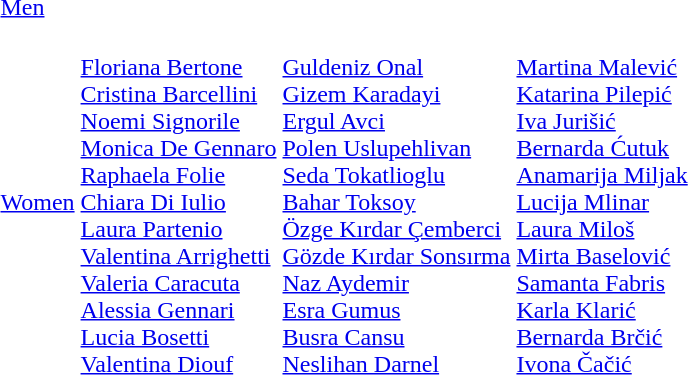<table>
<tr>
<td><a href='#'>Men</a></td>
<td></td>
<td></td>
<td></td>
</tr>
<tr>
<td><a href='#'>Women</a></td>
<td><br><a href='#'>Floriana Bertone</a><br><a href='#'>Cristina Barcellini</a><br><a href='#'>Noemi Signorile</a><br><a href='#'>Monica De Gennaro</a><br><a href='#'>Raphaela Folie</a><br><a href='#'>Chiara Di Iulio</a><br><a href='#'>Laura Partenio</a><br><a href='#'>Valentina Arrighetti</a><br><a href='#'>Valeria Caracuta</a><br><a href='#'>Alessia Gennari</a><br><a href='#'>Lucia Bosetti</a><br><a href='#'>Valentina Diouf</a></td>
<td><br><a href='#'>Guldeniz Onal</a><br><a href='#'>Gizem Karadayi</a><br><a href='#'>Ergul Avci</a><br><a href='#'>Polen Uslupehlivan</a><br><a href='#'>Seda Tokatlioglu</a><br><a href='#'>Bahar Toksoy</a><br><a href='#'>Özge Kırdar Çemberci</a><br><a href='#'>Gözde Kırdar Sonsırma</a><br><a href='#'>Naz Aydemir</a><br><a href='#'>Esra Gumus</a><br><a href='#'>Busra Cansu</a><br><a href='#'>Neslihan Darnel</a></td>
<td><br><a href='#'>Martina Malević</a><br><a href='#'>Katarina Pilepić</a><br><a href='#'>Iva Jurišić</a><br><a href='#'>Bernarda Ćutuk</a><br><a href='#'>Anamarija Miljak</a><br><a href='#'>Lucija Mlinar</a><br><a href='#'>Laura Miloš</a><br><a href='#'>Mirta Baselović</a><br><a href='#'>Samanta Fabris</a><br><a href='#'>Karla Klarić</a><br><a href='#'>Bernarda Brčić</a><br><a href='#'>Ivona Čačić</a></td>
</tr>
</table>
